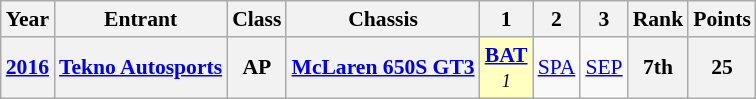<table class="wikitable" style="text-align:center; font-size:90%">
<tr>
<th>Year</th>
<th>Entrant</th>
<th>Class</th>
<th>Chassis</th>
<th>1</th>
<th>2</th>
<th>3</th>
<th>Rank</th>
<th>Points</th>
</tr>
<tr>
<th><a href='#'>2016</a></th>
<th> <a href='#'>Tekno Autosports</a></th>
<th>AP</th>
<th><a href='#'>McLaren 650S GT3</a></th>
<td style="background:#ffffbf;"><strong><a href='#'>BAT</a></strong><br><small><em>1</em></small></td>
<td><a href='#'>SPA</a></td>
<td><a href='#'>SEP</a></td>
<th>7th</th>
<th>25</th>
</tr>
</table>
